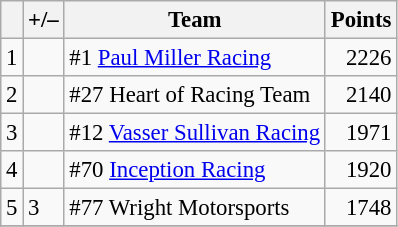<table class="wikitable" style="font-size: 95%;">
<tr>
<th scope="col"></th>
<th scope="col">+/–</th>
<th scope="col">Team</th>
<th scope="col">Points</th>
</tr>
<tr>
<td align=center>1</td>
<td align="left"></td>
<td> #1 <a href='#'>Paul Miller Racing</a></td>
<td align=right>2226</td>
</tr>
<tr>
<td align=center>2</td>
<td align="left"></td>
<td> #27 Heart of Racing Team</td>
<td align=right>2140</td>
</tr>
<tr>
<td align=center>3</td>
<td align="left"></td>
<td> #12 <a href='#'>Vasser Sullivan Racing</a></td>
<td align=right>1971</td>
</tr>
<tr>
<td align=center>4</td>
<td align="left"></td>
<td> #70 <a href='#'>Inception Racing</a></td>
<td align=right>1920</td>
</tr>
<tr>
<td align=center>5</td>
<td align="left"> 3</td>
<td> #77 Wright Motorsports</td>
<td align=right>1748</td>
</tr>
<tr>
</tr>
</table>
